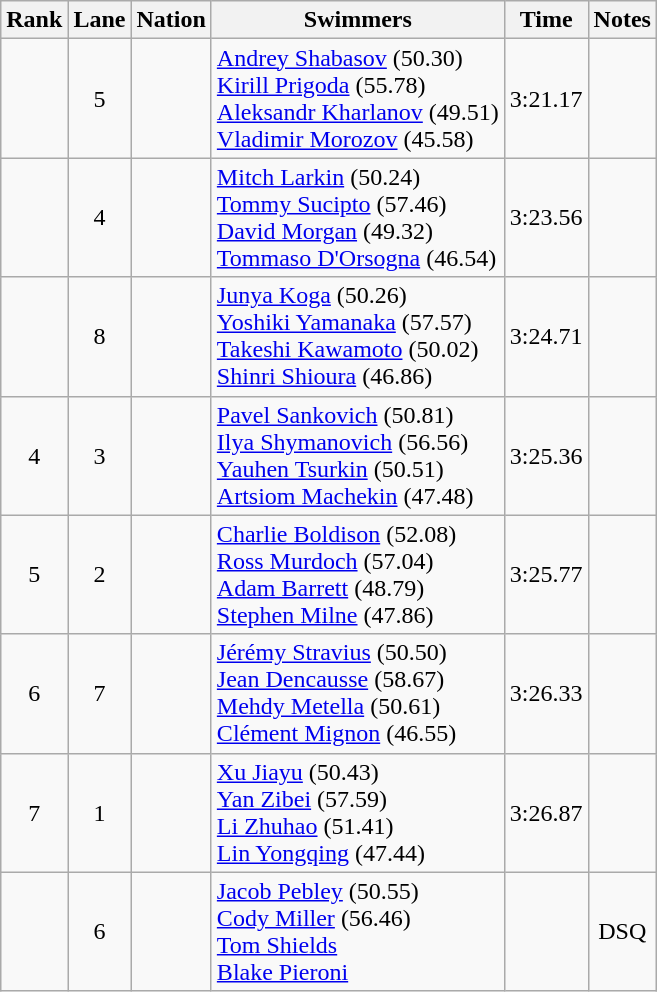<table class="wikitable sortable" style="text-align:center">
<tr>
<th>Rank</th>
<th>Lane</th>
<th>Nation</th>
<th>Swimmers</th>
<th>Time</th>
<th>Notes</th>
</tr>
<tr>
<td></td>
<td>5</td>
<td align=left></td>
<td align=left><a href='#'>Andrey Shabasov</a> (50.30)<br><a href='#'>Kirill Prigoda</a> (55.78)<br><a href='#'>Aleksandr Kharlanov</a> (49.51)<br><a href='#'>Vladimir Morozov</a> (45.58)</td>
<td>3:21.17</td>
<td></td>
</tr>
<tr>
<td></td>
<td>4</td>
<td align=left></td>
<td align=left><a href='#'>Mitch Larkin</a> (50.24)<br><a href='#'>Tommy Sucipto</a> (57.46)<br><a href='#'>David Morgan</a> (49.32)<br><a href='#'>Tommaso D'Orsogna</a> (46.54)</td>
<td>3:23.56</td>
<td></td>
</tr>
<tr>
<td></td>
<td>8</td>
<td align=left></td>
<td align=left><a href='#'>Junya Koga</a> (50.26)<br><a href='#'>Yoshiki Yamanaka</a> (57.57)<br><a href='#'>Takeshi Kawamoto</a> (50.02)<br><a href='#'>Shinri Shioura</a> (46.86)</td>
<td>3:24.71</td>
<td></td>
</tr>
<tr>
<td>4</td>
<td>3</td>
<td align=left></td>
<td align=left><a href='#'>Pavel Sankovich</a> (50.81)<br><a href='#'>Ilya Shymanovich</a> (56.56)<br><a href='#'>Yauhen Tsurkin</a> (50.51)<br><a href='#'>Artsiom Machekin</a> (47.48)</td>
<td>3:25.36</td>
<td></td>
</tr>
<tr>
<td>5</td>
<td>2</td>
<td align=left></td>
<td align=left><a href='#'>Charlie Boldison</a> (52.08)<br><a href='#'>Ross Murdoch</a> (57.04)<br><a href='#'>Adam Barrett</a> (48.79)<br><a href='#'>Stephen Milne</a> (47.86)</td>
<td>3:25.77</td>
<td></td>
</tr>
<tr>
<td>6</td>
<td>7</td>
<td align=left></td>
<td align=left><a href='#'>Jérémy Stravius</a> (50.50)<br><a href='#'>Jean Dencausse</a> (58.67)<br><a href='#'>Mehdy Metella</a> (50.61)<br><a href='#'>Clément Mignon</a> (46.55)</td>
<td>3:26.33</td>
<td></td>
</tr>
<tr>
<td>7</td>
<td>1</td>
<td align=left></td>
<td align=left><a href='#'>Xu Jiayu</a> (50.43)<br><a href='#'>Yan Zibei</a> (57.59)<br><a href='#'>Li Zhuhao</a> (51.41)<br><a href='#'>Lin Yongqing</a> (47.44)</td>
<td>3:26.87</td>
<td></td>
</tr>
<tr>
<td></td>
<td>6</td>
<td align=left></td>
<td align=left><a href='#'>Jacob Pebley</a> (50.55)<br><a href='#'>Cody Miller</a> (56.46)<br><a href='#'>Tom Shields</a><br><a href='#'>Blake Pieroni</a></td>
<td></td>
<td>DSQ</td>
</tr>
</table>
